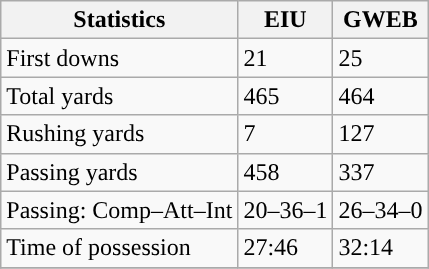<table class="wikitable" style="float: left;">
<tr>
<th>Statistics</th>
<th>EIU</th>
<th>GWEB</th>
</tr>
<tr>
<td>First downs</td>
<td>21</td>
<td>25</td>
</tr>
<tr>
<td>Total yards</td>
<td>465</td>
<td>464</td>
</tr>
<tr>
<td>Rushing yards</td>
<td>7</td>
<td>127</td>
</tr>
<tr>
<td>Passing yards</td>
<td>458</td>
<td>337</td>
</tr>
<tr>
<td>Passing: Comp–Att–Int</td>
<td>20–36–1</td>
<td>26–34–0</td>
</tr>
<tr>
<td>Time of possession</td>
<td>27:46</td>
<td>32:14</td>
</tr>
<tr>
</tr>
</table>
